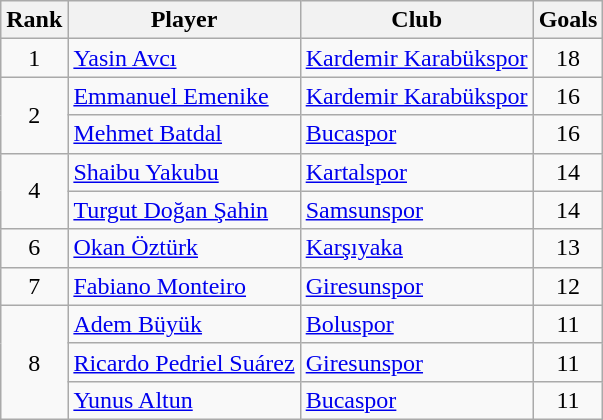<table class="wikitable">
<tr>
<th>Rank</th>
<th>Player</th>
<th>Club</th>
<th>Goals</th>
</tr>
<tr>
<td align=center>1</td>
<td> <a href='#'>Yasin Avcı</a></td>
<td><a href='#'>Kardemir Karabükspor</a></td>
<td align=center>18</td>
</tr>
<tr>
<td rowspan=2 align=center>2</td>
<td> <a href='#'>Emmanuel Emenike</a></td>
<td><a href='#'>Kardemir Karabükspor</a></td>
<td align=center>16</td>
</tr>
<tr>
<td> <a href='#'>Mehmet Batdal</a></td>
<td><a href='#'>Bucaspor</a></td>
<td align=center>16</td>
</tr>
<tr>
<td rowspan=2 align=center>4</td>
<td> <a href='#'>Shaibu Yakubu</a></td>
<td><a href='#'>Kartalspor</a></td>
<td align=center>14</td>
</tr>
<tr>
<td> <a href='#'>Turgut Doğan Şahin</a></td>
<td><a href='#'>Samsunspor</a></td>
<td align=center>14</td>
</tr>
<tr>
<td align=center>6</td>
<td> <a href='#'>Okan Öztürk</a></td>
<td><a href='#'>Karşıyaka</a></td>
<td align=center>13</td>
</tr>
<tr>
<td align=center>7</td>
<td> <a href='#'>Fabiano Monteiro</a></td>
<td><a href='#'>Giresunspor</a></td>
<td align=center>12</td>
</tr>
<tr>
<td rowspan=3 align=center>8</td>
<td> <a href='#'>Adem Büyük</a></td>
<td><a href='#'>Boluspor</a></td>
<td align=center>11</td>
</tr>
<tr>
<td> <a href='#'>Ricardo Pedriel Suárez</a></td>
<td><a href='#'>Giresunspor</a></td>
<td align=center>11</td>
</tr>
<tr>
<td> <a href='#'>Yunus Altun</a></td>
<td><a href='#'>Bucaspor</a></td>
<td align=center>11</td>
</tr>
</table>
